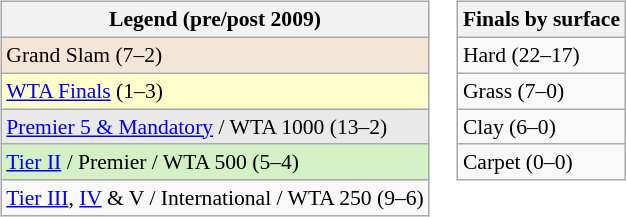<table>
<tr valign=top>
<td><br><table class=wikitable style=font-size:90%>
<tr>
<th>Legend (pre/post 2009)</th>
</tr>
<tr>
<td style=background:#f3e6d7>Grand Slam (7–2)</td>
</tr>
<tr>
<td style=background:#ffc><a href='#'>WTA Finals</a> (1–3)</td>
</tr>
<tr>
<td style=background:#e9e9e9><a href='#'>Premier 5 & Mandatory</a> / WTA 1000 (13–2)</td>
</tr>
<tr>
<td style=background:#d4f1c5><a href='#'>Tier II</a> / Premier / WTA 500 (5–4)</td>
</tr>
<tr>
<td><a href='#'>Tier III</a>, <a href='#'>IV</a> & V / International / WTA 250 (9–6)</td>
</tr>
</table>
</td>
<td><br><table class=wikitable style=font-size:90%>
<tr>
<th>Finals by surface</th>
</tr>
<tr>
<td>Hard (22–17)</td>
</tr>
<tr>
<td>Grass (7–0)</td>
</tr>
<tr>
<td>Clay (6–0)</td>
</tr>
<tr>
<td>Carpet (0–0)</td>
</tr>
</table>
</td>
</tr>
</table>
